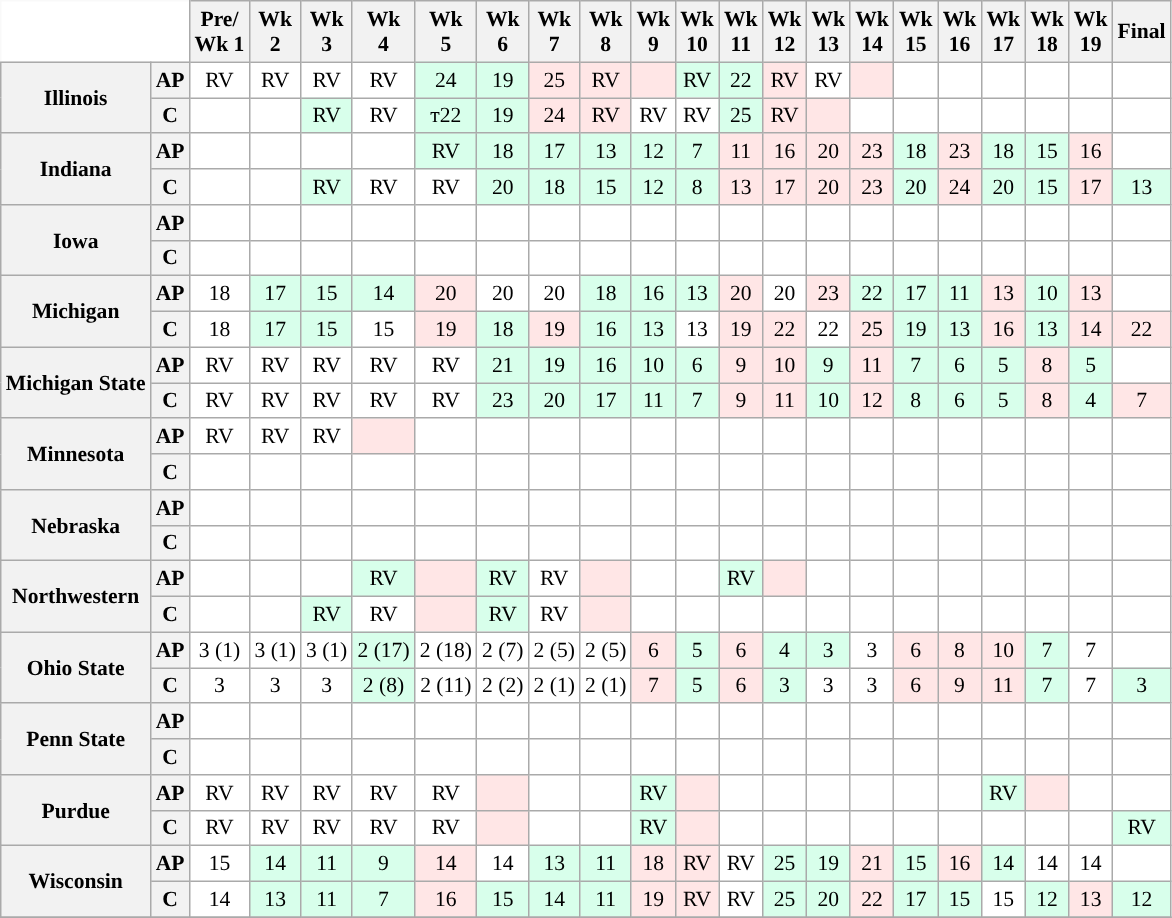<table class="wikitable" style="white-space:nowrap;font-size:90%;">
<tr>
<th colspan=2 style="background:white; border-top-style:hidden; border-left-style:hidden;"></th>
<th>Pre/<br>Wk 1</th>
<th>Wk<br>2</th>
<th>Wk<br>3</th>
<th>Wk<br>4</th>
<th>Wk<br>5</th>
<th>Wk<br>6</th>
<th>Wk<br>7</th>
<th>Wk<br>8</th>
<th>Wk<br>9</th>
<th>Wk<br>10</th>
<th>Wk<br>11</th>
<th>Wk<br>12</th>
<th>Wk<br>13</th>
<th>Wk<br>14</th>
<th>Wk<br>15</th>
<th>Wk<br>16</th>
<th>Wk<br>17</th>
<th>Wk<br>18</th>
<th>Wk<br>19</th>
<th>Final</th>
</tr>
<tr style="text-align:center;">
<th rowspan=2 style="background:#">Illinois</th>
<th>AP</th>
<td style="background:#FFF;">RV</td>
<td style="background:#FFF;">RV</td>
<td style="background:#FFF;">RV</td>
<td style="background:#FFF;">RV</td>
<td style="background:#D8FFEB;">24</td>
<td style="background:#D8FFEB;">19</td>
<td style="background:#ffe6e6;">25</td>
<td style="background:#ffe6e6;">RV</td>
<td style="background:#ffe6e6;"></td>
<td style="background:#D8FFEB;">RV</td>
<td style="background:#D8FFEB;">22</td>
<td style="background:#ffe6e6;">RV</td>
<td style="background:#FFF;">RV</td>
<td style="background:#ffe6e6;"></td>
<td style="background:#FFF;"></td>
<td style="background:#FFF;"></td>
<td style="background:#FFF;"></td>
<td style="background:#FFF;"></td>
<td style="background:#FFF;"></td>
<td style="background:#FFF;"></td>
</tr>
<tr style="text-align:center;">
<th>C</th>
<td style="background:#FFF;"></td>
<td style="background:#FFF;"></td>
<td style="background:#D8FFEB;">RV</td>
<td style="background:#FFF;">RV</td>
<td style="background:#D8FFEB;">т22</td>
<td style="background:#D8FFEB;">19</td>
<td style="background:#ffe6e6;">24</td>
<td style="background:#ffe6e6;">RV</td>
<td style="background:#FFF;">RV</td>
<td style="background:#FFF;">RV</td>
<td style="background:#D8FFEB;">25</td>
<td style="background:#ffe6e6;">RV</td>
<td style="background:#ffe6e6;"></td>
<td style="background:#FFF;"></td>
<td style="background:#FFF;"></td>
<td style="background:#FFF;"></td>
<td style="background:#FFF;"></td>
<td style="background:#FFF;"></td>
<td style="background:#FFF;"></td>
<td style="background:#FFF;"></td>
</tr>
<tr style="text-align:center;">
<th rowspan=2 style=>Indiana</th>
<th>AP</th>
<td style="background:#FFF;"></td>
<td style="background:#FFF;"></td>
<td style="background:#FFF;"></td>
<td style="background:#FFF;"></td>
<td style="background:#D8FFEB;">RV</td>
<td style="background:#D8FFEB;">18</td>
<td style="background:#D8FFEB;">17</td>
<td style="background:#D8FFEB;">13</td>
<td style="background:#D8FFEB;">12</td>
<td style="background:#D8FFEB;">7</td>
<td style="background:#ffe6e6;">11</td>
<td style="background:#ffe6e6;">16</td>
<td style="background:#ffe6e6;">20</td>
<td style="background:#ffe6e6;">23</td>
<td style="background:#D8FFEB;">18</td>
<td style="background:#ffe6e6;">23</td>
<td style="background:#D8FFEB;">18</td>
<td style="background:#D8FFEB;">15</td>
<td style="background:#ffe6e6;">16</td>
<td style="background:#FFF;"></td>
</tr>
<tr style="text-align:center;">
<th>C</th>
<td style="background:#FFF;"></td>
<td style="background:#FFF;"></td>
<td style="background:#D8FFEB;">RV</td>
<td style="background:#FFF;">RV</td>
<td style="background:#FFF;">RV</td>
<td style="background:#D8FFEB;">20</td>
<td style="background:#D8FFEB;">18</td>
<td style="background:#D8FFEB;">15</td>
<td style="background:#D8FFEB;">12</td>
<td style="background:#D8FFEB;">8</td>
<td style="background:#ffe6e6;">13</td>
<td style="background:#ffe6e6;">17</td>
<td style="background:#ffe6e6;">20</td>
<td style="background:#ffe6e6;">23</td>
<td style="background:#D8FFEB;">20</td>
<td style="background:#ffe6e6;">24</td>
<td style="background:#D8FFEB;">20</td>
<td style="background:#D8FFEB;">15</td>
<td style="background:#ffe6e6;">17</td>
<td style="background:#D8FFEB;">13</td>
</tr>
<tr style="text-align:center;">
<th rowspan=2 style=>Iowa</th>
<th>AP</th>
<td style="background:#FFF;"></td>
<td style="background:#FFF;"></td>
<td style="background:#FFF;"></td>
<td style="background:#FFF;"></td>
<td style="background:#FFF;"></td>
<td style="background:#FFF;"></td>
<td style="background:#FFF;"></td>
<td style="background:#FFF;"></td>
<td style="background:#FFF;"></td>
<td style="background:#FFF;"></td>
<td style="background:#FFF;"></td>
<td style="background:#FFF;"></td>
<td style="background:#FFF;"></td>
<td style="background:#FFF;"></td>
<td style="background:#FFF;"></td>
<td style="background:#FFF;"></td>
<td style="background:#FFF;"></td>
<td style="background:#FFF;"></td>
<td style="background:#FFF;"></td>
<td style="background:#FFF;"></td>
</tr>
<tr style="text-align:center;">
<th>C</th>
<td style="background:#FFF;"></td>
<td style="background:#FFF;"></td>
<td style="background:#FFF;"></td>
<td style="background:#FFF;"></td>
<td style="background:#FFF;"></td>
<td style="background:#FFF;"></td>
<td style="background:#FFF;"></td>
<td style="background:#FFF;"></td>
<td style="background:#FFF;"></td>
<td style="background:#FFF;"></td>
<td style="background:#FFF;"></td>
<td style="background:#FFF;"></td>
<td style="background:#FFF;"></td>
<td style="background:#FFF;"></td>
<td style="background:#FFF;"></td>
<td style="background:#FFF;"></td>
<td style="background:#FFF;"></td>
<td style="background:#FFF;"></td>
<td style="background:#FFF;"></td>
<td style="background:#FFF;"></td>
</tr>
<tr style="text-align:center;">
<th rowspan=2 style=>Michigan</th>
<th>AP</th>
<td style="background:#FFF;">18</td>
<td style="background:#D8FFEB;">17</td>
<td style="background:#D8FFEB;">15</td>
<td style="background:#D8FFEB;">14</td>
<td style="background:#ffe6e6;">20</td>
<td style="background:#FFF;">20</td>
<td style="background:#FFF;">20</td>
<td style="background:#D8FFEB;">18</td>
<td style="background:#D8FFEB;">16</td>
<td style="background:#D8FFEB;">13</td>
<td style="background:#ffe6e6;">20</td>
<td style="background:#FFF;">20</td>
<td style="background:#ffe6e6;">23</td>
<td style="background:#D8FFEB;">22</td>
<td style="background:#D8FFEB;">17</td>
<td style="background:#D8FFEB;">11</td>
<td style="background:#ffe6e6;">13</td>
<td style="background:#D8FFEB;">10</td>
<td style="background:#ffe6e6;">13</td>
<td style="background:#FFF;"></td>
</tr>
<tr style="text-align:center;">
<th>C</th>
<td style="background:#FFF;">18</td>
<td style="background:#D8FFEB;">17</td>
<td style="background:#D8FFEB;">15</td>
<td style="background:#FFF;">15</td>
<td style="background:#ffe6e6;">19</td>
<td style="background:#D8FFEB;">18</td>
<td style="background:#ffe6e6;">19</td>
<td style="background:#D8FFEB;">16</td>
<td style="background:#D8FFEB;">13</td>
<td style="background:#FFF;">13</td>
<td style="background:#ffe6e6;">19</td>
<td style="background:#ffe6e6;">22</td>
<td style="background:#FFF;">22</td>
<td style="background:#ffe6e6;">25</td>
<td style="background:#D8FFEB;">19</td>
<td style="background:#D8FFEB;">13</td>
<td style="background:#ffe6e6;">16</td>
<td style="background:#D8FFEB;">13</td>
<td style="background:#ffe6e6;">14</td>
<td style="background:#ffe6e6;">22</td>
</tr>
<tr style="text-align:center;">
<th rowspan=2 style=>Michigan State</th>
<th>AP</th>
<td style="background:#FFF;">RV</td>
<td style="background:#FFF;">RV</td>
<td style="background:#FFF;">RV</td>
<td style="background:#FFF;">RV</td>
<td style="background:#FFF;">RV</td>
<td style="background:#D8FFEB;">21</td>
<td style="background:#D8FFEB;">19</td>
<td style="background:#D8FFEB;">16</td>
<td style="background:#D8FFEB;">10</td>
<td style="background:#D8FFEB;">6</td>
<td style="background:#ffe6e6;">9</td>
<td style="background:#ffe6e6;">10</td>
<td style="background:#D8FFEB;">9</td>
<td style="background:#ffe6e6;">11</td>
<td style="background:#D8FFEB;">7</td>
<td style="background:#D8FFEB;">6</td>
<td style="background:#D8FFEB;">5</td>
<td style="background:#ffe6e6;">8</td>
<td style="background:#D8FFEB;">5</td>
<td style="background:#FFF;"></td>
</tr>
<tr style="text-align:center;">
<th>C</th>
<td style="background:#FFF;">RV</td>
<td style="background:#FFF;">RV</td>
<td style="background:#FFF;">RV</td>
<td style="background:#FFF;">RV</td>
<td style="background:#FFF;">RV</td>
<td style="background:#D8FFEB;">23</td>
<td style="background:#D8FFEB;">20</td>
<td style="background:#D8FFEB;">17</td>
<td style="background:#D8FFEB;">11</td>
<td style="background:#D8FFEB;">7</td>
<td style="background:#ffe6e6;">9</td>
<td style="background:#ffe6e6;">11</td>
<td style="background:#D8FFEB;">10</td>
<td style="background:#ffe6e6;">12</td>
<td style="background:#D8FFEB;">8</td>
<td style="background:#D8FFEB;">6</td>
<td style="background:#D8FFEB;">5</td>
<td style="background:#ffe6e6;">8</td>
<td style="background:#D8FFEB;">4</td>
<td style="background:#ffe6e6;">7</td>
</tr>
<tr style="text-align:center;">
<th rowspan=2 style=>Minnesota</th>
<th>AP</th>
<td style="background:#FFF;">RV</td>
<td style="background:#FFF;">RV</td>
<td style="background:#FFF;">RV</td>
<td style="background:#ffe6e6;"></td>
<td style="background:#FFF;"></td>
<td style="background:#FFF;"></td>
<td style="background:#FFF;"></td>
<td style="background:#FFF;"></td>
<td style="background:#FFF;"></td>
<td style="background:#FFF;"></td>
<td style="background:#FFF;"></td>
<td style="background:#FFF;"></td>
<td style="background:#FFF;"></td>
<td style="background:#FFF;"></td>
<td style="background:#FFF;"></td>
<td style="background:#FFF;"></td>
<td style="background:#FFF;"></td>
<td style="background:#FFF;"></td>
<td style="background:#FFF;"></td>
<td style="background:#FFF;"></td>
</tr>
<tr style="text-align:center;">
<th>C</th>
<td style="background:#FFF;"></td>
<td style="background:#FFF;"></td>
<td style="background:#FFF;"></td>
<td style="background:#FFF;"></td>
<td style="background:#FFF;"></td>
<td style="background:#FFF;"></td>
<td style="background:#FFF;"></td>
<td style="background:#FFF;"></td>
<td style="background:#FFF;"></td>
<td style="background:#FFF;"></td>
<td style="background:#FFF;"></td>
<td style="background:#FFF;"></td>
<td style="background:#FFF;"></td>
<td style="background:#FFF;"></td>
<td style="background:#FFF;"></td>
<td style="background:#FFF;"></td>
<td style="background:#FFF;"></td>
<td style="background:#FFF;"></td>
<td style="background:#FFF;"></td>
<td style="background:#FFF;"></td>
</tr>
<tr style="text-align:center;">
<th rowspan=2 style=>Nebraska</th>
<th>AP</th>
<td style="background:#FFF;"></td>
<td style="background:#FFF;"></td>
<td style="background:#FFF;"></td>
<td style="background:#FFF;"></td>
<td style="background:#FFF;"></td>
<td style="background:#FFF;"></td>
<td style="background:#FFF;"></td>
<td style="background:#FFF;"></td>
<td style="background:#FFF;"></td>
<td style="background:#FFF;"></td>
<td style="background:#FFF;"></td>
<td style="background:#FFF;"></td>
<td style="background:#FFF;"></td>
<td style="background:#FFF;"></td>
<td style="background:#FFF;"></td>
<td style="background:#FFF;"></td>
<td style="background:#FFF;"></td>
<td style="background:#FFF;"></td>
<td style="background:#FFF;"></td>
<td style="background:#FFF;"></td>
</tr>
<tr style="text-align:center;">
<th>C</th>
<td style="background:#FFF;"></td>
<td style="background:#FFF;"></td>
<td style="background:#FFF;"></td>
<td style="background:#FFF;"></td>
<td style="background:#FFF;"></td>
<td style="background:#FFF;"></td>
<td style="background:#FFF;"></td>
<td style="background:#FFF;"></td>
<td style="background:#FFF;"></td>
<td style="background:#FFF;"></td>
<td style="background:#FFF;"></td>
<td style="background:#FFF;"></td>
<td style="background:#FFF;"></td>
<td style="background:#FFF;"></td>
<td style="background:#FFF;"></td>
<td style="background:#FFF;"></td>
<td style="background:#FFF;"></td>
<td style="background:#FFF;"></td>
<td style="background:#FFF;"></td>
<td style="background:#FFF;"></td>
</tr>
<tr style="text-align:center;">
<th rowspan=2 style=>Northwestern</th>
<th>AP</th>
<td style="background:#FFF;"></td>
<td style="background:#FFF;"></td>
<td style="background:#FFF;"></td>
<td style="background:#D8FFEB;">RV</td>
<td style="background:#ffe6e6;"></td>
<td style="background:#D8FFEB;">RV</td>
<td style="background:#FFF;">RV</td>
<td style="background:#ffe6e6;"></td>
<td style="background:#FFF;"></td>
<td style="background:#FFF;"></td>
<td style="background:#D8FFEB;">RV</td>
<td style="background:#ffe6e6;"></td>
<td style="background:#FFF;"></td>
<td style="background:#FFF;"></td>
<td style="background:#FFF;"></td>
<td style="background:#FFF;"></td>
<td style="background:#FFF;"></td>
<td style="background:#FFF;"></td>
<td style="background:#FFF;"></td>
<td style="background:#FFF;"></td>
</tr>
<tr style="text-align:center;">
<th>C</th>
<td style="background:#FFF;"></td>
<td style="background:#FFF;"></td>
<td style="background:#D8FFEB;">RV</td>
<td style="background:#FFF;">RV</td>
<td style="background:#ffe6e6;"></td>
<td style="background:#D8FFEB;">RV</td>
<td style="background:#FFF;">RV</td>
<td style="background:#ffe6e6;"></td>
<td style="background:#FFF;"></td>
<td style="background:#FFF;"></td>
<td style="background:#FFF;"></td>
<td style="background:#FFF;"></td>
<td style="background:#FFF;"></td>
<td style="background:#FFF;"></td>
<td style="background:#FFF;"></td>
<td style="background:#FFF;"></td>
<td style="background:#FFF;"></td>
<td style="background:#FFF;"></td>
<td style="background:#FFF;"></td>
<td style="background:#FFF;"></td>
</tr>
<tr style="text-align:center;">
<th rowspan=2 style=>Ohio State</th>
<th>AP</th>
<td style="background:#FFF;">3 (1)</td>
<td style="background:#FFF;">3 (1)</td>
<td style="background:#FFF;">3 (1)</td>
<td style="background:#D8FFEB;">2 (17)</td>
<td style="background:#FFF;">2 (18)</td>
<td style="background:#FFF;">2 (7)</td>
<td style="background:#FFF;">2 (5)</td>
<td style="background:#FFF;">2 (5)</td>
<td style="background:#ffe6e6;">6</td>
<td style="background:#D8FFEB;">5</td>
<td style="background:#ffe6e6;">6</td>
<td style="background:#D8FFEB;">4</td>
<td style="background:#D8FFEB;">3</td>
<td style="background:#FFF;">3</td>
<td style="background:#ffe6e6;">6</td>
<td style="background:#ffe6e6;">8</td>
<td style="background:#ffe6e6;">10</td>
<td style="background:#D8FFEB;">7</td>
<td style="background:#FFF;">7</td>
<td style="background:#FFF;"></td>
</tr>
<tr style="text-align:center;">
<th>C</th>
<td style="background:#FFF;">3</td>
<td style="background:#FFF;">3</td>
<td style="background:#FFF;">3</td>
<td style="background:#D8FFEB;">2 (8)</td>
<td style="background:#FFF;">2 (11)</td>
<td style="background:#FFF;">2 (2)</td>
<td style="background:#FFF;">2 (1)</td>
<td style="background:#FFF;">2 (1)</td>
<td style="background:#ffe6e6;">7</td>
<td style="background:#D8FFEB;">5</td>
<td style="background:#ffe6e6;">6</td>
<td style="background:#D8FFEB;">3</td>
<td style="background:#FFF;">3</td>
<td style="background:#FFF;">3</td>
<td style="background:#ffe6e6;">6</td>
<td style="background:#ffe6e6;">9</td>
<td style="background:#ffe6e6;">11</td>
<td style="background:#D8FFEB;">7</td>
<td style="background:#FFF;">7</td>
<td style="background:#D8FFEB;">3</td>
</tr>
<tr style="text-align:center;">
<th rowspan=2 style=>Penn State</th>
<th>AP</th>
<td style="background:#FFF;"></td>
<td style="background:#FFF;"></td>
<td style="background:#FFF;"></td>
<td style="background:#FFF;"></td>
<td style="background:#FFF;"></td>
<td style="background:#FFF;"></td>
<td style="background:#FFF;"></td>
<td style="background:#FFF;"></td>
<td style="background:#FFF;"></td>
<td style="background:#FFF;"></td>
<td style="background:#FFF;"></td>
<td style="background:#FFF;"></td>
<td style="background:#FFF;"></td>
<td style="background:#FFF;"></td>
<td style="background:#FFF;"></td>
<td style="background:#FFF;"></td>
<td style="background:#FFF;"></td>
<td style="background:#FFF;"></td>
<td style="background:#FFF;"></td>
<td style="background:#FFF;"></td>
</tr>
<tr style="text-align:center;">
<th>C</th>
<td style="background:#FFF;"></td>
<td style="background:#FFF;"></td>
<td style="background:#FFF;"></td>
<td style="background:#FFF;"></td>
<td style="background:#FFF;"></td>
<td style="background:#FFF;"></td>
<td style="background:#FFF;"></td>
<td style="background:#FFF;"></td>
<td style="background:#FFF;"></td>
<td style="background:#FFF;"></td>
<td style="background:#FFF;"></td>
<td style="background:#FFF;"></td>
<td style="background:#FFF;"></td>
<td style="background:#FFF;"></td>
<td style="background:#FFF;"></td>
<td style="background:#FFF;"></td>
<td style="background:#FFF;"></td>
<td style="background:#FFF;"></td>
<td style="background:#FFF;"></td>
<td style="background:#FFF;"></td>
</tr>
<tr style="text-align:center;">
<th rowspan=2 style=>Purdue</th>
<th>AP</th>
<td style="background:#FFF;">RV</td>
<td style="background:#FFF;">RV</td>
<td style="background:#FFF;">RV</td>
<td style="background:#FFF;">RV</td>
<td style="background:#FFF;">RV</td>
<td style="background:#ffe6e6;"></td>
<td style="background:#FFF;"></td>
<td style="background:#FFF;"></td>
<td style="background:#D8FFEB;">RV</td>
<td style="background:#ffe6e6;"></td>
<td style="background:#FFF;"></td>
<td style="background:#FFF;"></td>
<td style="background:#FFF;"></td>
<td style="background:#FFF;"></td>
<td style="background:#FFF;"></td>
<td style="background:#FFF;"></td>
<td style="background:#D8FFEB;">RV</td>
<td style="background:#ffe6e6;"></td>
<td style="background:#FFF;"></td>
<td style="background:#FFF;"></td>
</tr>
<tr style="text-align:center;">
<th>C</th>
<td style="background:#FFF;">RV</td>
<td style="background:#FFF;">RV</td>
<td style="background:#FFF;">RV</td>
<td style="background:#FFF;">RV</td>
<td style="background:#FFF;">RV</td>
<td style="background:#ffe6e6;"></td>
<td style="background:#FFF;"></td>
<td style="background:#FFF;"></td>
<td style="background:#D8FFEB;">RV</td>
<td style="background:#ffe6e6;"></td>
<td style="background:#FFF;"></td>
<td style="background:#FFF;"></td>
<td style="background:#FFF;"></td>
<td style="background:#FFF;"></td>
<td style="background:#FFF;"></td>
<td style="background:#FFF;"></td>
<td style="background:#FFF;"></td>
<td style="background:#FFF;"></td>
<td style="background:#FFF;"></td>
<td style="background:#D8FFEB;">RV</td>
</tr>
<tr style="text-align:center;">
<th rowspan=2 style=>Wisconsin</th>
<th>AP</th>
<td style="background:#FFF;">15</td>
<td style="background:#D8FFEB;">14</td>
<td style="background:#D8FFEB;">11</td>
<td style="background:#D8FFEB;">9</td>
<td style="background:#ffe6e6;">14</td>
<td style="background:#FFF;">14</td>
<td style="background:#D8FFEB;">13</td>
<td style="background:#D8FFEB;">11</td>
<td style="background:#ffe6e6;">18</td>
<td style="background:#ffe6e6;">RV</td>
<td style="background:#FFF;">RV</td>
<td style="background:#D8FFEB;">25</td>
<td style="background:#D8FFEB;">19</td>
<td style="background:#ffe6e6;">21</td>
<td style="background:#D8FFEB;">15</td>
<td style="background:#ffe6e6;">16</td>
<td style="background:#D8FFEB;">14</td>
<td style="background:#FFF;">14</td>
<td style="background:#FFF;">14</td>
<td style="background:#FFF;"></td>
</tr>
<tr style="text-align:center;">
<th>C</th>
<td style="background:#FFF;">14</td>
<td style="background:#D8FFEB;">13</td>
<td style="background:#D8FFEB;">11</td>
<td style="background:#D8FFEB;">7</td>
<td style="background:#ffe6e6;">16</td>
<td style="background:#D8FFEB;">15</td>
<td style="background:#D8FFEB;">14</td>
<td style="background:#D8FFEB;">11</td>
<td style="background:#ffe6e6;">19</td>
<td style="background:#ffe6e6;">RV</td>
<td style="background:#FFF;">RV</td>
<td style="background:#D8FFEB;">25</td>
<td style="background:#D8FFEB;">20</td>
<td style="background:#ffe6e6;">22</td>
<td style="background:#D8FFEB;">17</td>
<td style="background:#D8FFEB;">15</td>
<td style="background:#FFF;">15</td>
<td style="background:#D8FFEB;">12</td>
<td style="background:#ffe6e6;">13</td>
<td style="background:#D8FFEB;">12</td>
</tr>
<tr>
</tr>
</table>
